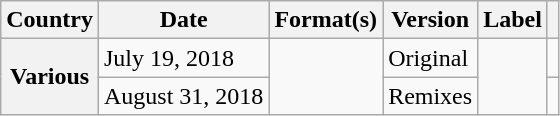<table class="wikitable plainrowheaders">
<tr>
<th scope="col">Country</th>
<th scope="col">Date</th>
<th scope="col">Format(s)</th>
<th scope="col">Version</th>
<th scope="col">Label</th>
<th scope="col"></th>
</tr>
<tr>
<th scope="row" rowspan="2">Various</th>
<td>July 19, 2018</td>
<td rowspan="2"></td>
<td>Original</td>
<td rowspan="2"></td>
<td style="text-align:center;"></td>
</tr>
<tr>
<td>August 31, 2018</td>
<td>Remixes</td>
<td style="text-align:center;"></td>
</tr>
</table>
